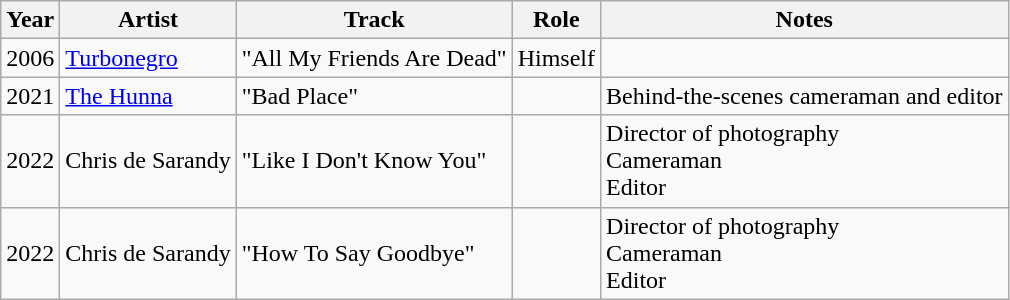<table class="wikitable sortable">
<tr>
<th>Year</th>
<th>Artist</th>
<th>Track</th>
<th>Role</th>
<th class="unsortable">Notes</th>
</tr>
<tr>
<td>2006</td>
<td><a href='#'>Turbonegro</a></td>
<td>"All My Friends Are Dead"</td>
<td>Himself</td>
<td></td>
</tr>
<tr>
<td>2021</td>
<td><a href='#'>The Hunna</a></td>
<td>"Bad Place"</td>
<td></td>
<td>Behind-the-scenes cameraman and editor</td>
</tr>
<tr>
<td>2022</td>
<td>Chris de Sarandy</td>
<td>"Like I Don't Know You"</td>
<td></td>
<td>Director of photography<br>Cameraman<br>Editor</td>
</tr>
<tr>
<td>2022</td>
<td>Chris de Sarandy</td>
<td>"How To Say Goodbye"</td>
<td></td>
<td>Director of photography<br>Cameraman<br>Editor</td>
</tr>
</table>
